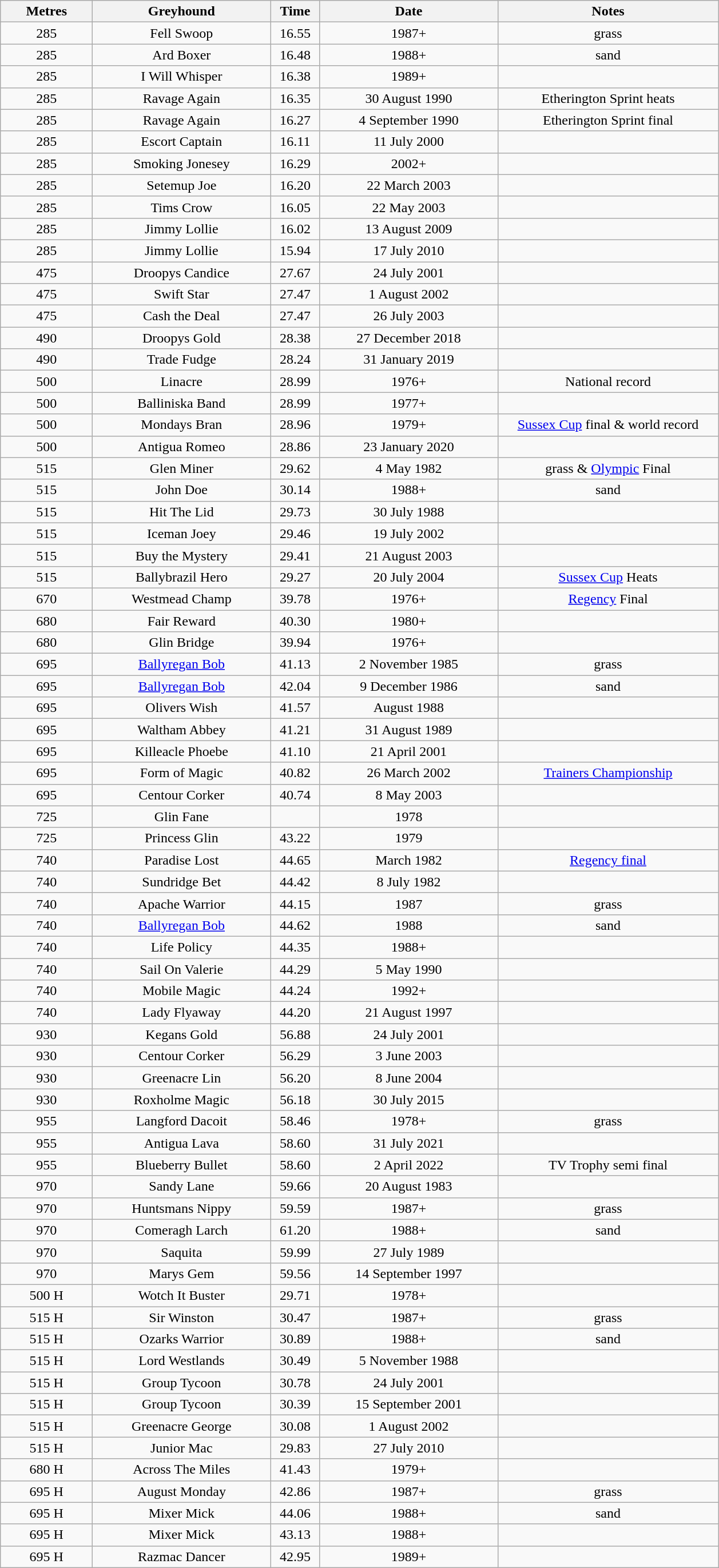<table class="wikitable collapsible collapsed" style="font-size: 100%">
<tr>
<th width=100>Metres</th>
<th width=200>Greyhound</th>
<th width=50>Time</th>
<th width=200>Date</th>
<th width=250>Notes</th>
</tr>
<tr align=center>
<td>285</td>
<td>Fell Swoop</td>
<td>16.55</td>
<td>1987+</td>
<td>grass</td>
</tr>
<tr align=center>
<td>285</td>
<td>Ard Boxer</td>
<td>16.48</td>
<td>1988+</td>
<td>sand</td>
</tr>
<tr align=center>
<td>285</td>
<td>I Will Whisper</td>
<td>16.38</td>
<td>1989+</td>
<td></td>
</tr>
<tr align=center>
<td>285</td>
<td>Ravage Again</td>
<td>16.35</td>
<td>30 August 1990</td>
<td>Etherington Sprint heats</td>
</tr>
<tr align=center>
<td>285</td>
<td>Ravage Again</td>
<td>16.27</td>
<td>4 September 1990</td>
<td>Etherington Sprint final</td>
</tr>
<tr align=center>
<td>285</td>
<td>Escort Captain</td>
<td>16.11</td>
<td>11 July 2000</td>
<td></td>
</tr>
<tr align=center>
<td>285</td>
<td>Smoking Jonesey</td>
<td>16.29</td>
<td>2002+</td>
<td></td>
</tr>
<tr align=center>
<td>285</td>
<td>Setemup Joe</td>
<td>16.20</td>
<td>22 March 2003</td>
<td></td>
</tr>
<tr align=center>
<td>285</td>
<td>Tims Crow</td>
<td>16.05</td>
<td>22 May 2003</td>
<td></td>
</tr>
<tr align=center>
<td>285</td>
<td>Jimmy Lollie</td>
<td>16.02</td>
<td>13 August 2009</td>
<td></td>
</tr>
<tr align=center>
<td>285</td>
<td>Jimmy Lollie</td>
<td>15.94</td>
<td>17 July 2010</td>
<td></td>
</tr>
<tr align=center>
<td>475</td>
<td>Droopys Candice</td>
<td>27.67</td>
<td>24 July 2001</td>
<td></td>
</tr>
<tr align=center>
<td>475</td>
<td>Swift Star</td>
<td>27.47</td>
<td>1 August 2002</td>
<td></td>
</tr>
<tr align=center>
<td>475</td>
<td>Cash the Deal</td>
<td>27.47</td>
<td>26 July 2003</td>
<td></td>
</tr>
<tr align=center>
<td>490</td>
<td>Droopys Gold </td>
<td>28.38</td>
<td>27 December 2018</td>
<td></td>
</tr>
<tr align=center>
<td>490</td>
<td>Trade Fudge</td>
<td>28.24</td>
<td>31 January 2019</td>
<td></td>
</tr>
<tr align=center>
<td>500</td>
<td>Linacre</td>
<td>28.99</td>
<td>1976+</td>
<td>National record</td>
</tr>
<tr align=center>
<td>500</td>
<td>Balliniska Band</td>
<td>28.99</td>
<td>1977+</td>
<td></td>
</tr>
<tr align=center>
<td>500</td>
<td>Mondays Bran</td>
<td>28.96</td>
<td>1979+</td>
<td><a href='#'>Sussex Cup</a> final & world record</td>
</tr>
<tr align=center>
<td>500</td>
<td>Antigua Romeo</td>
<td>28.86</td>
<td>23 January 2020</td>
<td></td>
</tr>
<tr align=center>
<td>515</td>
<td>Glen Miner</td>
<td>29.62</td>
<td>4 May 1982</td>
<td>grass & <a href='#'>Olympic</a> Final</td>
</tr>
<tr align=center>
<td>515</td>
<td>John Doe</td>
<td>30.14</td>
<td>1988+</td>
<td>sand</td>
</tr>
<tr align=center>
<td>515</td>
<td>Hit The Lid</td>
<td>29.73</td>
<td>30 July 1988</td>
<td></td>
</tr>
<tr align=center>
<td>515</td>
<td>Iceman Joey</td>
<td>29.46</td>
<td>19 July 2002</td>
<td></td>
</tr>
<tr align=center>
<td>515</td>
<td>Buy the Mystery</td>
<td>29.41</td>
<td>21 August 2003</td>
<td></td>
</tr>
<tr align=center>
<td>515</td>
<td>Ballybrazil Hero</td>
<td>29.27</td>
<td>20 July 2004</td>
<td><a href='#'>Sussex Cup</a> Heats</td>
</tr>
<tr align=center>
<td>670</td>
<td>Westmead Champ</td>
<td>39.78</td>
<td>1976+</td>
<td><a href='#'>Regency</a> Final</td>
</tr>
<tr align=center>
<td>680</td>
<td>Fair Reward</td>
<td>40.30</td>
<td>1980+</td>
<td></td>
</tr>
<tr align=center>
<td>680</td>
<td>Glin Bridge</td>
<td>39.94</td>
<td>1976+</td>
<td></td>
</tr>
<tr align=center>
<td>695</td>
<td><a href='#'>Ballyregan Bob</a></td>
<td>41.13</td>
<td>2 November 1985</td>
<td>grass</td>
</tr>
<tr align=center>
<td>695</td>
<td><a href='#'>Ballyregan Bob</a></td>
<td>42.04</td>
<td>9 December 1986</td>
<td>sand</td>
</tr>
<tr align=center>
<td>695</td>
<td>Olivers Wish </td>
<td>41.57</td>
<td>August 1988</td>
<td></td>
</tr>
<tr align=center>
<td>695</td>
<td>Waltham Abbey</td>
<td>41.21</td>
<td>31 August 1989</td>
<td></td>
</tr>
<tr align=center>
<td>695</td>
<td>Killeacle Phoebe</td>
<td>41.10</td>
<td>21 April 2001</td>
<td></td>
</tr>
<tr align=center>
<td>695</td>
<td>Form of Magic</td>
<td>40.82</td>
<td>26 March 2002</td>
<td><a href='#'>Trainers Championship</a></td>
</tr>
<tr align=center>
<td>695</td>
<td>Centour Corker</td>
<td>40.74</td>
<td>8 May 2003</td>
<td></td>
</tr>
<tr align=center>
<td>725</td>
<td>Glin Fane</td>
<td></td>
<td>1978</td>
<td></td>
</tr>
<tr align=center>
<td>725</td>
<td>Princess Glin</td>
<td>43.22</td>
<td>1979</td>
<td></td>
</tr>
<tr align=center>
<td>740</td>
<td>Paradise Lost</td>
<td>44.65</td>
<td>March 1982</td>
<td><a href='#'>Regency final</a></td>
</tr>
<tr align=center>
<td>740</td>
<td>Sundridge Bet</td>
<td>44.42</td>
<td>8 July 1982</td>
<td></td>
</tr>
<tr align=center>
<td>740</td>
<td>Apache Warrior</td>
<td>44.15</td>
<td>1987</td>
<td>grass</td>
</tr>
<tr align=center>
<td>740</td>
<td><a href='#'>Ballyregan Bob</a></td>
<td>44.62</td>
<td>1988</td>
<td>sand</td>
</tr>
<tr align=center>
<td>740</td>
<td>Life Policy</td>
<td>44.35</td>
<td>1988+</td>
<td></td>
</tr>
<tr align=center>
<td>740</td>
<td>Sail On Valerie</td>
<td>44.29</td>
<td>5 May 1990</td>
<td></td>
</tr>
<tr align=center>
<td>740</td>
<td>Mobile Magic</td>
<td>44.24</td>
<td>1992+</td>
<td></td>
</tr>
<tr align=center>
<td>740</td>
<td>Lady Flyaway</td>
<td>44.20</td>
<td>21 August 1997</td>
<td></td>
</tr>
<tr align=center>
<td>930</td>
<td>Kegans Gold</td>
<td>56.88</td>
<td>24 July 2001</td>
<td></td>
</tr>
<tr align=center>
<td>930</td>
<td>Centour Corker</td>
<td>56.29</td>
<td>3 June 2003</td>
<td></td>
</tr>
<tr align=center>
<td>930</td>
<td>Greenacre Lin</td>
<td>56.20</td>
<td>8 June 2004</td>
<td></td>
</tr>
<tr align=center>
<td>930</td>
<td>Roxholme Magic </td>
<td>56.18</td>
<td>30 July 2015</td>
<td></td>
</tr>
<tr align=center>
<td>955</td>
<td>Langford Dacoit</td>
<td>58.46</td>
<td>1978+</td>
<td>grass</td>
</tr>
<tr align=center>
<td>955</td>
<td>Antigua Lava</td>
<td>58.60</td>
<td>31 July 2021</td>
<td></td>
</tr>
<tr align=center>
<td>955</td>
<td>Blueberry Bullet</td>
<td>58.60</td>
<td>2 April 2022</td>
<td>TV Trophy semi final</td>
</tr>
<tr align=center>
<td>970</td>
<td>Sandy Lane</td>
<td>59.66</td>
<td>20 August 1983</td>
<td></td>
</tr>
<tr align=center>
<td>970</td>
<td>Huntsmans Nippy</td>
<td>59.59</td>
<td>1987+</td>
<td>grass</td>
</tr>
<tr align=center>
<td>970</td>
<td>Comeragh Larch</td>
<td>61.20</td>
<td>1988+</td>
<td>sand</td>
</tr>
<tr align=center>
<td>970</td>
<td>Saquita</td>
<td>59.99</td>
<td>27 July 1989</td>
<td></td>
</tr>
<tr align=center>
<td>970</td>
<td>Marys Gem</td>
<td>59.56</td>
<td>14 September 1997</td>
<td></td>
</tr>
<tr align=center>
<td>500 H</td>
<td>Wotch It Buster</td>
<td>29.71</td>
<td>1978+</td>
<td></td>
</tr>
<tr align=center>
<td>515 H</td>
<td>Sir Winston</td>
<td>30.47</td>
<td>1987+</td>
<td>grass</td>
</tr>
<tr align=center>
<td>515 H</td>
<td>Ozarks Warrior</td>
<td>30.89</td>
<td>1988+</td>
<td>sand</td>
</tr>
<tr align=center>
<td>515 H</td>
<td>Lord Westlands</td>
<td>30.49</td>
<td>5 November 1988</td>
<td></td>
</tr>
<tr align=center>
<td>515 H</td>
<td>Group Tycoon</td>
<td>30.78</td>
<td>24 July 2001</td>
<td></td>
</tr>
<tr align=center>
<td>515 H</td>
<td>Group Tycoon</td>
<td>30.39</td>
<td>15 September 2001</td>
<td></td>
</tr>
<tr align=center>
<td>515 H</td>
<td>Greenacre George</td>
<td>30.08</td>
<td>1 August 2002</td>
<td></td>
</tr>
<tr align=center>
<td>515 H</td>
<td>Junior Mac </td>
<td>29.83</td>
<td>27 July 2010</td>
<td></td>
</tr>
<tr align=center>
<td>680 H</td>
<td>Across The Miles</td>
<td>41.43</td>
<td>1979+</td>
<td></td>
</tr>
<tr align=center>
<td>695 H</td>
<td>August Monday</td>
<td>42.86</td>
<td>1987+</td>
<td>grass</td>
</tr>
<tr align=center>
<td>695 H</td>
<td>Mixer Mick</td>
<td>44.06</td>
<td>1988+</td>
<td>sand</td>
</tr>
<tr align=center>
<td>695 H</td>
<td>Mixer Mick</td>
<td>43.13</td>
<td>1988+</td>
<td></td>
</tr>
<tr align=center>
<td>695 H</td>
<td>Razmac Dancer</td>
<td>42.95</td>
<td>1989+</td>
<td></td>
</tr>
</table>
